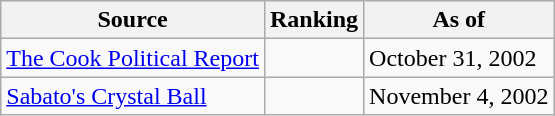<table class="wikitable">
<tr>
<th>Source</th>
<th>Ranking</th>
<th>As of</th>
</tr>
<tr>
<td><a href='#'>The Cook Political Report</a></td>
<td></td>
<td>October 31, 2002</td>
</tr>
<tr>
<td><a href='#'>Sabato's Crystal Ball</a></td>
<td></td>
<td>November 4, 2002</td>
</tr>
</table>
